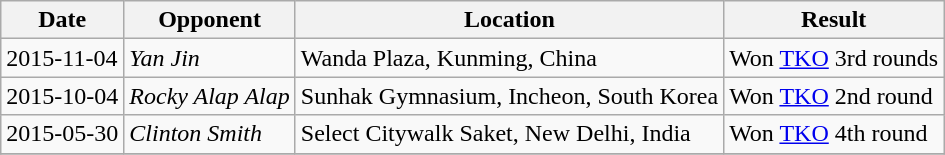<table class="wikitable sortable">
<tr>
<th>Date</th>
<th>Opponent</th>
<th>Location</th>
<th>Result</th>
</tr>
<tr>
<td>2015-11-04</td>
<td><em>Yan Jin</em></td>
<td>Wanda Plaza, Kunming, China</td>
<td>Won <a href='#'>TKO</a> 3rd rounds</td>
</tr>
<tr>
<td>2015-10-04</td>
<td><em>Rocky Alap Alap</em></td>
<td>Sunhak Gymnasium, Incheon, South Korea</td>
<td>Won <a href='#'>TKO</a> 2nd round</td>
</tr>
<tr>
<td>2015-05-30</td>
<td><em>Clinton Smith </em></td>
<td>Select Citywalk Saket, New Delhi, India</td>
<td>Won <a href='#'>TKO</a> 4th round</td>
</tr>
<tr>
</tr>
</table>
